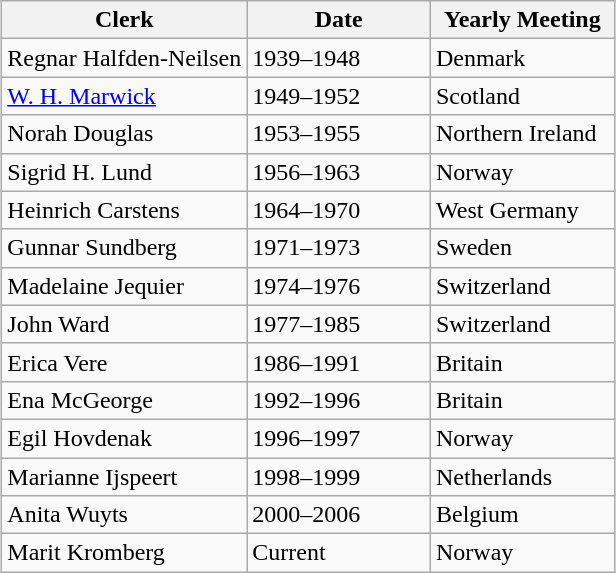<table class="wikitable" style="margin-left: auto; margin-right: auto;">
<tr>
<th width="40%">Clerk</th>
<th width="30%">Date</th>
<th width="30%">Yearly Meeting</th>
</tr>
<tr>
<td>Regnar Halfden-Neilsen</td>
<td>1939–1948</td>
<td>Denmark</td>
</tr>
<tr>
<td><a href='#'>W. H. Marwick</a></td>
<td>1949–1952</td>
<td>Scotland</td>
</tr>
<tr>
<td>Norah Douglas</td>
<td>1953–1955</td>
<td>Northern Ireland</td>
</tr>
<tr>
<td>Sigrid H. Lund</td>
<td>1956–1963</td>
<td>Norway</td>
</tr>
<tr>
<td>Heinrich Carstens</td>
<td>1964–1970</td>
<td>West Germany</td>
</tr>
<tr>
<td>Gunnar Sundberg</td>
<td>1971–1973</td>
<td>Sweden</td>
</tr>
<tr>
<td>Madelaine Jequier</td>
<td>1974–1976</td>
<td>Switzerland</td>
</tr>
<tr>
<td>John Ward</td>
<td>1977–1985</td>
<td>Switzerland</td>
</tr>
<tr>
<td>Erica Vere</td>
<td>1986–1991</td>
<td>Britain</td>
</tr>
<tr>
<td>Ena McGeorge</td>
<td>1992–1996</td>
<td>Britain</td>
</tr>
<tr>
<td>Egil Hovdenak</td>
<td>1996–1997</td>
<td>Norway</td>
</tr>
<tr>
<td>Marianne Ijspeert</td>
<td>1998–1999</td>
<td>Netherlands</td>
</tr>
<tr>
<td>Anita Wuyts</td>
<td>2000–2006</td>
<td>Belgium</td>
</tr>
<tr>
<td>Marit Kromberg</td>
<td>Current</td>
<td>Norway</td>
</tr>
</table>
